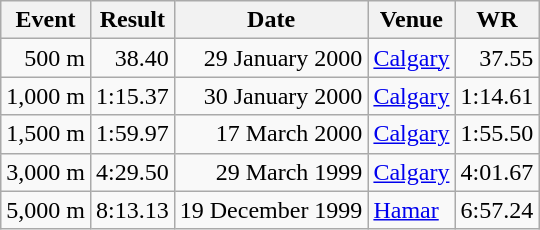<table class="wikitable">
<tr>
<th>Event</th>
<th>Result</th>
<th>Date</th>
<th>Venue</th>
<th>WR</th>
</tr>
<tr align="right">
<td>500 m</td>
<td>38.40</td>
<td>29 January 2000</td>
<td align="left"><a href='#'>Calgary</a></td>
<td>37.55</td>
</tr>
<tr align="right">
<td>1,000 m</td>
<td>1:15.37</td>
<td>30 January 2000</td>
<td align="left"><a href='#'>Calgary</a></td>
<td>1:14.61</td>
</tr>
<tr align="right">
<td>1,500 m</td>
<td>1:59.97</td>
<td>17 March 2000</td>
<td align="left"><a href='#'>Calgary</a></td>
<td>1:55.50</td>
</tr>
<tr align="right">
<td>3,000 m</td>
<td>4:29.50</td>
<td>29 March 1999</td>
<td align="left"><a href='#'>Calgary</a></td>
<td>4:01.67</td>
</tr>
<tr align="right">
<td>5,000 m</td>
<td>8:13.13</td>
<td>19 December 1999</td>
<td align="left"><a href='#'>Hamar</a></td>
<td>6:57.24</td>
</tr>
</table>
